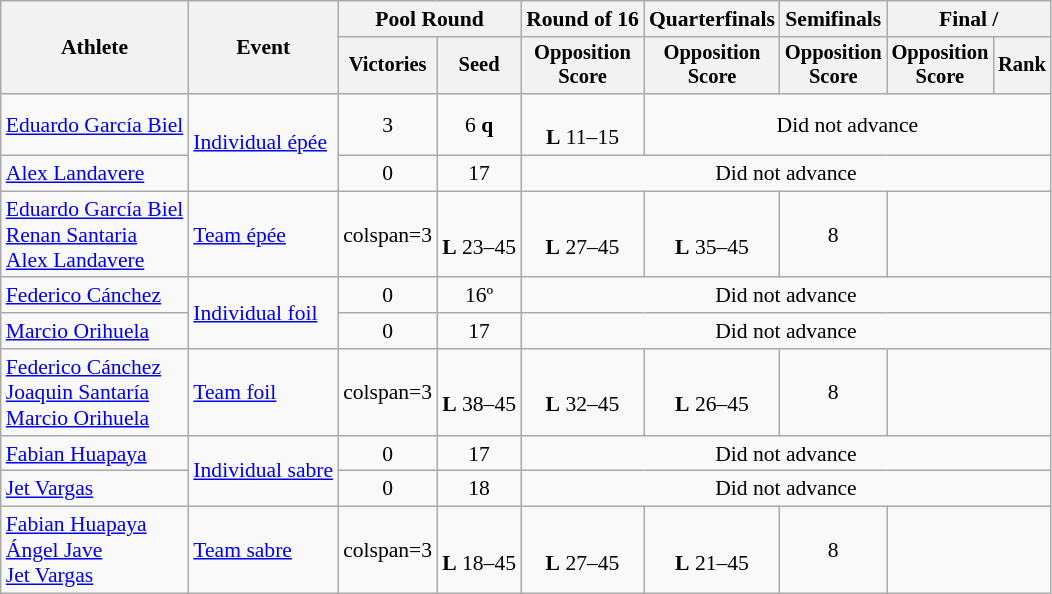<table class=wikitable style="font-size:90%">
<tr>
<th rowspan="2">Athlete</th>
<th rowspan="2">Event</th>
<th colspan=2>Pool Round</th>
<th>Round of 16</th>
<th>Quarterfinals</th>
<th>Semifinals</th>
<th colspan=2>Final / </th>
</tr>
<tr style="font-size:95%">
<th>Victories</th>
<th>Seed</th>
<th>Opposition<br>Score</th>
<th>Opposition<br>Score</th>
<th>Opposition<br>Score</th>
<th>Opposition<br>Score</th>
<th>Rank</th>
</tr>
<tr align=center>
<td align=left><a href='#'>Eduardo García Biel</a></td>
<td align=left rowspan=2><a href='#'>Individual épée</a></td>
<td>3</td>
<td>6 <strong>q</strong></td>
<td><br><strong>L</strong> 11–15</td>
<td colspan=4>Did not advance</td>
</tr>
<tr align=center>
<td align=left><a href='#'>Alex Landavere</a></td>
<td>0</td>
<td>17</td>
<td colspan=5>Did not advance</td>
</tr>
<tr align=center>
<td align=left><a href='#'>Eduardo García Biel</a><br><a href='#'>Renan Santaria</a><br><a href='#'>Alex Landavere</a></td>
<td align=left><a href='#'>Team épée</a></td>
<td>colspan=3 </td>
<td><br><strong>L</strong> 23–45</td>
<td><br><strong>L</strong> 27–45</td>
<td><br><strong>L</strong> 35–45</td>
<td>8</td>
</tr>
<tr align=center>
<td align=left><a href='#'>Federico Cánchez</a></td>
<td align=left rowspan=2><a href='#'>Individual foil</a></td>
<td>0</td>
<td>16º</td>
<td colspan=5>Did not advance</td>
</tr>
<tr align=center>
<td align=left><a href='#'>Marcio Orihuela</a></td>
<td>0</td>
<td>17</td>
<td colspan=5>Did not advance</td>
</tr>
<tr align=center>
<td align=left><a href='#'>Federico Cánchez</a><br><a href='#'>Joaquin Santaría</a><br><a href='#'>Marcio Orihuela</a></td>
<td align=left><a href='#'>Team foil</a></td>
<td>colspan=3 </td>
<td><br><strong>L</strong> 38–45</td>
<td><br><strong>L</strong> 32–45</td>
<td><br><strong>L</strong> 26–45</td>
<td>8</td>
</tr>
<tr align=center>
<td align=left><a href='#'>Fabian Huapaya</a></td>
<td align=left rowspan=2><a href='#'>Individual sabre</a></td>
<td>0</td>
<td>17</td>
<td colspan=5>Did not advance</td>
</tr>
<tr align=center>
<td align=left><a href='#'>Jet Vargas</a></td>
<td>0</td>
<td>18</td>
<td colspan=5>Did not advance</td>
</tr>
<tr align=center>
<td align=left><a href='#'>Fabian Huapaya</a><br><a href='#'>Ángel Jave</a><br><a href='#'>Jet Vargas</a></td>
<td align=left><a href='#'>Team sabre</a></td>
<td>colspan=3 </td>
<td><br><strong>L</strong> 18–45</td>
<td><br><strong>L</strong> 27–45</td>
<td><br><strong>L</strong> 21–45</td>
<td>8</td>
</tr>
</table>
